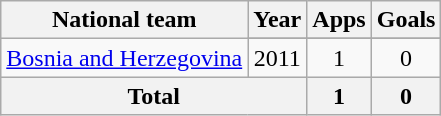<table class="wikitable" style="text-align: center;">
<tr>
<th>National team</th>
<th>Year</th>
<th>Apps</th>
<th>Goals</th>
</tr>
<tr>
<td rowspan="2"><a href='#'>Bosnia and Herzegovina</a></td>
</tr>
<tr>
<td>2011</td>
<td>1</td>
<td>0</td>
</tr>
<tr>
<th colspan="2">Total</th>
<th>1</th>
<th>0</th>
</tr>
</table>
